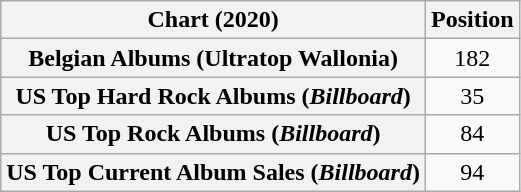<table class="wikitable plainrowheaders" style="text-align:center">
<tr>
<th scope="col">Chart (2020)</th>
<th scope="col">Position</th>
</tr>
<tr>
<th scope="row">Belgian Albums (Ultratop Wallonia)</th>
<td>182</td>
</tr>
<tr>
<th scope="row">US Top Hard Rock Albums (<em>Billboard</em>)</th>
<td>35</td>
</tr>
<tr>
<th scope="row">US Top Rock Albums (<em>Billboard</em>)</th>
<td>84</td>
</tr>
<tr>
<th scope="row">US Top Current Album Sales (<em>Billboard</em>)</th>
<td>94</td>
</tr>
</table>
